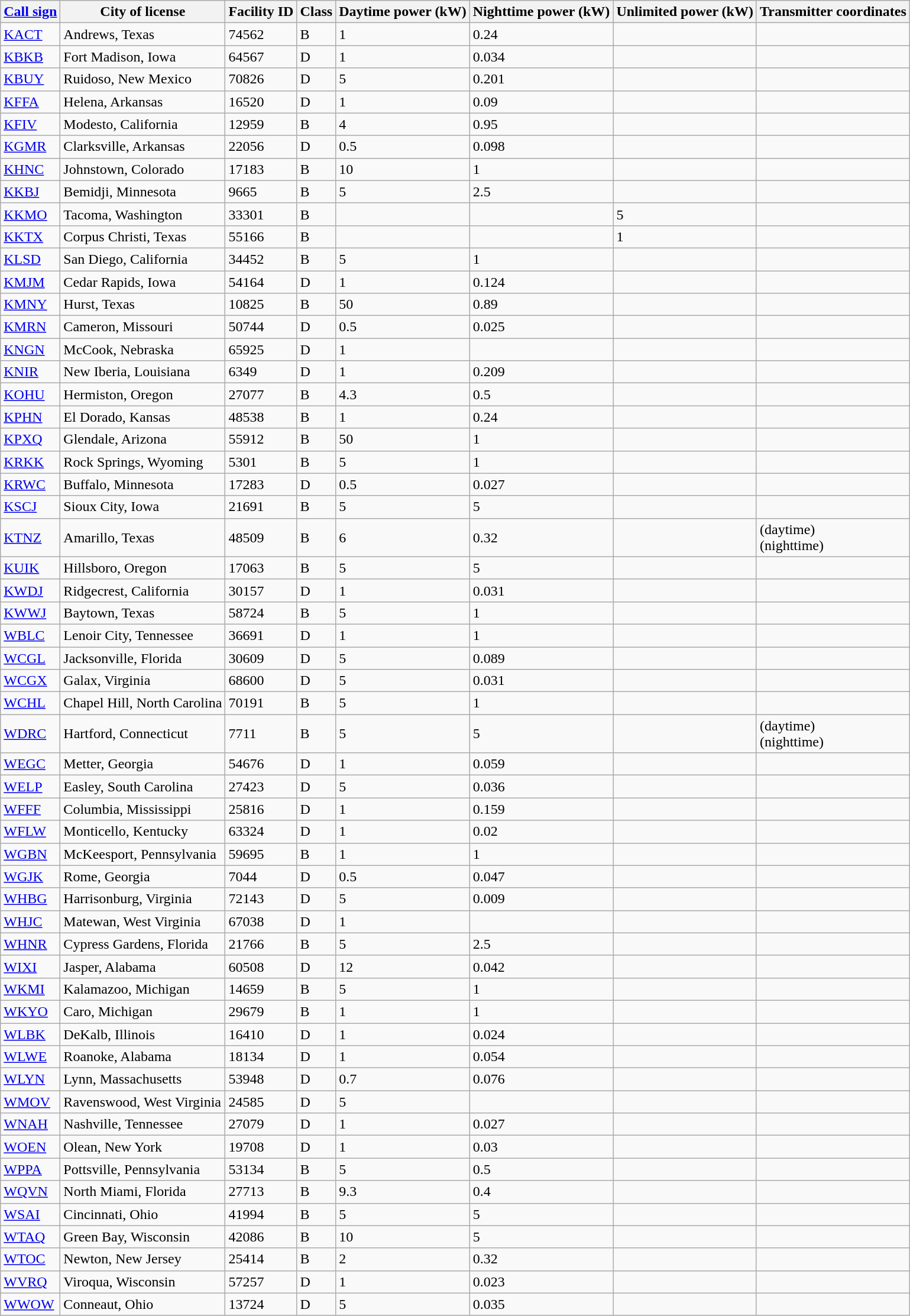<table class="wikitable sortable">
<tr>
<th><a href='#'>Call sign</a></th>
<th>City of license</th>
<th>Facility ID</th>
<th>Class</th>
<th>Daytime power (kW)</th>
<th>Nighttime power (kW)</th>
<th>Unlimited power (kW)</th>
<th>Transmitter coordinates</th>
</tr>
<tr>
<td><a href='#'>KACT</a></td>
<td>Andrews, Texas</td>
<td>74562</td>
<td>B</td>
<td>1</td>
<td>0.24</td>
<td></td>
<td></td>
</tr>
<tr>
<td><a href='#'>KBKB</a></td>
<td>Fort Madison, Iowa</td>
<td>64567</td>
<td>D</td>
<td>1</td>
<td>0.034</td>
<td></td>
<td></td>
</tr>
<tr>
<td><a href='#'>KBUY</a></td>
<td>Ruidoso, New Mexico</td>
<td>70826</td>
<td>D</td>
<td>5</td>
<td>0.201</td>
<td></td>
<td></td>
</tr>
<tr>
<td><a href='#'>KFFA</a></td>
<td>Helena, Arkansas</td>
<td>16520</td>
<td>D</td>
<td>1</td>
<td>0.09</td>
<td></td>
<td></td>
</tr>
<tr>
<td><a href='#'>KFIV</a></td>
<td>Modesto, California</td>
<td>12959</td>
<td>B</td>
<td>4</td>
<td>0.95</td>
<td></td>
<td></td>
</tr>
<tr>
<td><a href='#'>KGMR</a></td>
<td>Clarksville, Arkansas</td>
<td>22056</td>
<td>D</td>
<td>0.5</td>
<td>0.098</td>
<td></td>
<td></td>
</tr>
<tr>
<td><a href='#'>KHNC</a></td>
<td>Johnstown, Colorado</td>
<td>17183</td>
<td>B</td>
<td>10</td>
<td>1</td>
<td></td>
<td></td>
</tr>
<tr>
<td><a href='#'>KKBJ</a></td>
<td>Bemidji, Minnesota</td>
<td>9665</td>
<td>B</td>
<td>5</td>
<td>2.5</td>
<td></td>
<td></td>
</tr>
<tr>
<td><a href='#'>KKMO</a></td>
<td>Tacoma, Washington</td>
<td>33301</td>
<td>B</td>
<td></td>
<td></td>
<td>5</td>
<td></td>
</tr>
<tr>
<td><a href='#'>KKTX</a></td>
<td>Corpus Christi, Texas</td>
<td>55166</td>
<td>B</td>
<td></td>
<td></td>
<td>1</td>
<td></td>
</tr>
<tr>
<td><a href='#'>KLSD</a></td>
<td>San Diego, California</td>
<td>34452</td>
<td>B</td>
<td>5</td>
<td>1</td>
<td></td>
<td></td>
</tr>
<tr>
<td><a href='#'>KMJM</a></td>
<td>Cedar Rapids, Iowa</td>
<td>54164</td>
<td>D</td>
<td>1</td>
<td>0.124</td>
<td></td>
<td></td>
</tr>
<tr>
<td><a href='#'>KMNY</a></td>
<td>Hurst, Texas</td>
<td>10825</td>
<td>B</td>
<td>50</td>
<td>0.89</td>
<td></td>
<td></td>
</tr>
<tr>
<td><a href='#'>KMRN</a></td>
<td>Cameron, Missouri</td>
<td>50744</td>
<td>D</td>
<td>0.5</td>
<td>0.025</td>
<td></td>
<td></td>
</tr>
<tr>
<td><a href='#'>KNGN</a></td>
<td>McCook, Nebraska</td>
<td>65925</td>
<td>D</td>
<td>1</td>
<td></td>
<td></td>
<td></td>
</tr>
<tr>
<td><a href='#'>KNIR</a></td>
<td>New Iberia, Louisiana</td>
<td>6349</td>
<td>D</td>
<td>1</td>
<td>0.209</td>
<td></td>
<td></td>
</tr>
<tr>
<td><a href='#'>KOHU</a></td>
<td>Hermiston, Oregon</td>
<td>27077</td>
<td>B</td>
<td>4.3</td>
<td>0.5</td>
<td></td>
<td></td>
</tr>
<tr>
<td><a href='#'>KPHN</a></td>
<td>El Dorado, Kansas</td>
<td>48538</td>
<td>B</td>
<td>1</td>
<td>0.24</td>
<td></td>
<td></td>
</tr>
<tr>
<td><a href='#'>KPXQ</a></td>
<td>Glendale, Arizona</td>
<td>55912</td>
<td>B</td>
<td>50</td>
<td>1</td>
<td></td>
<td></td>
</tr>
<tr>
<td><a href='#'>KRKK</a></td>
<td>Rock Springs, Wyoming</td>
<td>5301</td>
<td>B</td>
<td>5</td>
<td>1</td>
<td></td>
<td></td>
</tr>
<tr>
<td><a href='#'>KRWC</a></td>
<td>Buffalo, Minnesota</td>
<td>17283</td>
<td>D</td>
<td>0.5</td>
<td>0.027</td>
<td></td>
<td></td>
</tr>
<tr>
<td><a href='#'>KSCJ</a></td>
<td>Sioux City, Iowa</td>
<td>21691</td>
<td>B</td>
<td>5</td>
<td>5</td>
<td></td>
<td></td>
</tr>
<tr>
<td><a href='#'>KTNZ</a></td>
<td>Amarillo, Texas</td>
<td>48509</td>
<td>B</td>
<td>6</td>
<td>0.32</td>
<td></td>
<td> (daytime)<br> (nighttime)</td>
</tr>
<tr>
<td><a href='#'>KUIK</a></td>
<td>Hillsboro, Oregon</td>
<td>17063</td>
<td>B</td>
<td>5</td>
<td>5</td>
<td></td>
<td></td>
</tr>
<tr>
<td><a href='#'>KWDJ</a></td>
<td>Ridgecrest, California</td>
<td>30157</td>
<td>D</td>
<td>1</td>
<td>0.031</td>
<td></td>
<td></td>
</tr>
<tr>
<td><a href='#'>KWWJ</a></td>
<td>Baytown, Texas</td>
<td>58724</td>
<td>B</td>
<td>5</td>
<td>1</td>
<td></td>
<td></td>
</tr>
<tr>
<td><a href='#'>WBLC</a></td>
<td>Lenoir City, Tennessee</td>
<td>36691</td>
<td>D</td>
<td>1</td>
<td>1</td>
<td></td>
<td></td>
</tr>
<tr>
<td><a href='#'>WCGL</a></td>
<td>Jacksonville, Florida</td>
<td>30609</td>
<td>D</td>
<td>5</td>
<td>0.089</td>
<td></td>
<td></td>
</tr>
<tr>
<td><a href='#'>WCGX</a></td>
<td>Galax, Virginia</td>
<td>68600</td>
<td>D</td>
<td>5</td>
<td>0.031</td>
<td></td>
<td></td>
</tr>
<tr>
<td><a href='#'>WCHL</a></td>
<td>Chapel Hill, North Carolina</td>
<td>70191</td>
<td>B</td>
<td>5</td>
<td>1</td>
<td></td>
<td></td>
</tr>
<tr>
<td><a href='#'>WDRC</a></td>
<td>Hartford, Connecticut</td>
<td>7711</td>
<td>B</td>
<td>5</td>
<td>5</td>
<td></td>
<td> (daytime)<br> (nighttime)</td>
</tr>
<tr>
<td><a href='#'>WEGC</a></td>
<td>Metter, Georgia</td>
<td>54676</td>
<td>D</td>
<td>1</td>
<td>0.059</td>
<td></td>
<td></td>
</tr>
<tr>
<td><a href='#'>WELP</a></td>
<td>Easley, South Carolina</td>
<td>27423</td>
<td>D</td>
<td>5</td>
<td>0.036</td>
<td></td>
<td></td>
</tr>
<tr>
<td><a href='#'>WFFF</a></td>
<td>Columbia, Mississippi</td>
<td>25816</td>
<td>D</td>
<td>1</td>
<td>0.159</td>
<td></td>
<td></td>
</tr>
<tr>
<td><a href='#'>WFLW</a></td>
<td>Monticello, Kentucky</td>
<td>63324</td>
<td>D</td>
<td>1</td>
<td>0.02</td>
<td></td>
<td></td>
</tr>
<tr>
<td><a href='#'>WGBN</a></td>
<td>McKeesport, Pennsylvania</td>
<td>59695</td>
<td>B</td>
<td>1</td>
<td>1</td>
<td></td>
<td></td>
</tr>
<tr>
<td><a href='#'>WGJK</a></td>
<td>Rome, Georgia</td>
<td>7044</td>
<td>D</td>
<td>0.5</td>
<td>0.047</td>
<td></td>
<td></td>
</tr>
<tr>
<td><a href='#'>WHBG</a></td>
<td>Harrisonburg, Virginia</td>
<td>72143</td>
<td>D</td>
<td>5</td>
<td>0.009</td>
<td></td>
<td></td>
</tr>
<tr>
<td><a href='#'>WHJC</a></td>
<td>Matewan, West Virginia</td>
<td>67038</td>
<td>D</td>
<td>1</td>
<td></td>
<td></td>
<td></td>
</tr>
<tr>
<td><a href='#'>WHNR</a></td>
<td>Cypress Gardens, Florida</td>
<td>21766</td>
<td>B</td>
<td>5</td>
<td>2.5</td>
<td></td>
<td></td>
</tr>
<tr>
<td><a href='#'>WIXI</a></td>
<td>Jasper, Alabama</td>
<td>60508</td>
<td>D</td>
<td>12</td>
<td>0.042</td>
<td></td>
<td></td>
</tr>
<tr>
<td><a href='#'>WKMI</a></td>
<td>Kalamazoo, Michigan</td>
<td>14659</td>
<td>B</td>
<td>5</td>
<td>1</td>
<td></td>
<td></td>
</tr>
<tr>
<td><a href='#'>WKYO</a></td>
<td>Caro, Michigan</td>
<td>29679</td>
<td>B</td>
<td>1</td>
<td>1</td>
<td></td>
<td></td>
</tr>
<tr>
<td><a href='#'>WLBK</a></td>
<td>DeKalb, Illinois</td>
<td>16410</td>
<td>D</td>
<td>1</td>
<td>0.024</td>
<td></td>
<td></td>
</tr>
<tr>
<td><a href='#'>WLWE</a></td>
<td>Roanoke, Alabama</td>
<td>18134</td>
<td>D</td>
<td>1</td>
<td>0.054</td>
<td></td>
<td></td>
</tr>
<tr>
<td><a href='#'>WLYN</a></td>
<td>Lynn, Massachusetts</td>
<td>53948</td>
<td>D</td>
<td>0.7</td>
<td>0.076</td>
<td></td>
<td></td>
</tr>
<tr>
<td><a href='#'>WMOV</a></td>
<td>Ravenswood, West Virginia</td>
<td>24585</td>
<td>D</td>
<td>5</td>
<td></td>
<td></td>
<td></td>
</tr>
<tr>
<td><a href='#'>WNAH</a></td>
<td>Nashville, Tennessee</td>
<td>27079</td>
<td>D</td>
<td>1</td>
<td>0.027</td>
<td></td>
<td></td>
</tr>
<tr>
<td><a href='#'>WOEN</a></td>
<td>Olean, New York</td>
<td>19708</td>
<td>D</td>
<td>1</td>
<td>0.03</td>
<td></td>
<td></td>
</tr>
<tr>
<td><a href='#'>WPPA</a></td>
<td>Pottsville, Pennsylvania</td>
<td>53134</td>
<td>B</td>
<td>5</td>
<td>0.5</td>
<td></td>
<td></td>
</tr>
<tr>
<td><a href='#'>WQVN</a></td>
<td>North Miami, Florida</td>
<td>27713</td>
<td>B</td>
<td>9.3</td>
<td>0.4</td>
<td></td>
<td></td>
</tr>
<tr>
<td><a href='#'>WSAI</a></td>
<td>Cincinnati, Ohio</td>
<td>41994</td>
<td>B</td>
<td>5</td>
<td>5</td>
<td></td>
<td></td>
</tr>
<tr>
<td><a href='#'>WTAQ</a></td>
<td>Green Bay, Wisconsin</td>
<td>42086</td>
<td>B</td>
<td>10</td>
<td>5</td>
<td></td>
<td></td>
</tr>
<tr>
<td><a href='#'>WTOC</a></td>
<td>Newton, New Jersey</td>
<td>25414</td>
<td>B</td>
<td>2</td>
<td>0.32</td>
<td></td>
<td></td>
</tr>
<tr>
<td><a href='#'>WVRQ</a></td>
<td>Viroqua, Wisconsin</td>
<td>57257</td>
<td>D</td>
<td>1</td>
<td>0.023</td>
<td></td>
<td></td>
</tr>
<tr>
<td><a href='#'>WWOW</a></td>
<td>Conneaut, Ohio</td>
<td>13724</td>
<td>D</td>
<td>5</td>
<td>0.035</td>
<td></td>
<td></td>
</tr>
</table>
